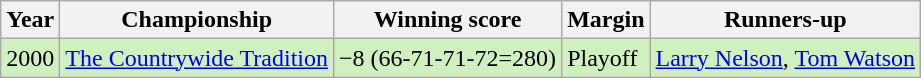<table class="wikitable">
<tr>
<th>Year</th>
<th>Championship</th>
<th>Winning score</th>
<th>Margin</th>
<th>Runners-up</th>
</tr>
<tr style="background:#d0f0c0;">
<td>2000</td>
<td><a href='#'>The Countrywide Tradition</a></td>
<td>−8 (66-71-71-72=280)</td>
<td>Playoff</td>
<td> <a href='#'>Larry Nelson</a>,  <a href='#'>Tom Watson</a></td>
</tr>
</table>
